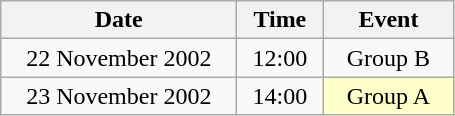<table class = "wikitable" style="text-align:center;">
<tr>
<th width=150>Date</th>
<th width=50>Time</th>
<th width=80>Event</th>
</tr>
<tr>
<td>22 November 2002</td>
<td>12:00</td>
<td>Group B</td>
</tr>
<tr>
<td>23 November 2002</td>
<td>14:00</td>
<td bgcolor=ffffcc>Group A</td>
</tr>
</table>
